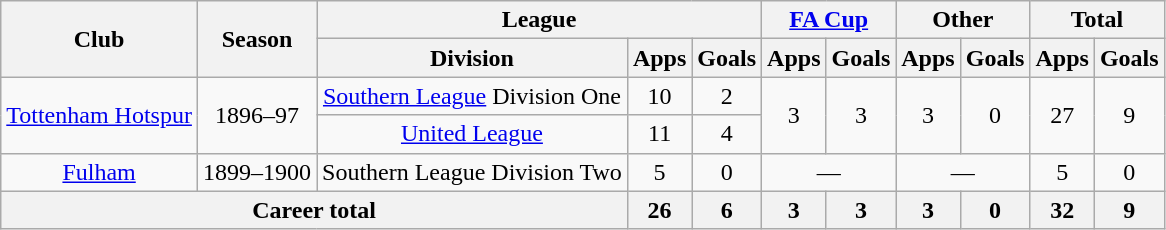<table class="wikitable" style="text-align:center">
<tr>
<th rowspan="2">Club</th>
<th rowspan="2">Season</th>
<th colspan="3">League</th>
<th colspan="2"><a href='#'>FA Cup</a></th>
<th colspan="2">Other</th>
<th colspan="2">Total</th>
</tr>
<tr>
<th>Division</th>
<th>Apps</th>
<th>Goals</th>
<th>Apps</th>
<th>Goals</th>
<th>Apps</th>
<th>Goals</th>
<th>Apps</th>
<th>Goals</th>
</tr>
<tr>
<td rowspan="2"><a href='#'>Tottenham Hotspur</a></td>
<td rowspan="2">1896–97</td>
<td><a href='#'>Southern League</a> Division One</td>
<td>10</td>
<td>2</td>
<td rowspan="2">3</td>
<td rowspan="2">3</td>
<td rowspan="2">3</td>
<td rowspan="2">0</td>
<td rowspan="2">27</td>
<td rowspan="2">9</td>
</tr>
<tr>
<td><a href='#'>United League</a></td>
<td>11</td>
<td>4</td>
</tr>
<tr>
<td><a href='#'>Fulham</a></td>
<td>1899–1900</td>
<td>Southern League Division Two</td>
<td>5</td>
<td>0</td>
<td colspan="2">—</td>
<td colspan="2">—</td>
<td>5</td>
<td>0</td>
</tr>
<tr>
<th colspan="3">Career total</th>
<th>26</th>
<th>6</th>
<th>3</th>
<th>3</th>
<th>3</th>
<th>0</th>
<th>32</th>
<th>9</th>
</tr>
</table>
